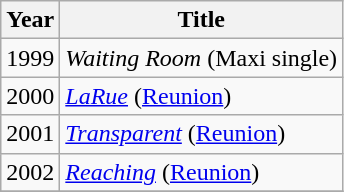<table class="wikitable">
<tr>
<th>Year</th>
<th>Title</th>
</tr>
<tr>
<td>1999</td>
<td><em>Waiting Room</em> (Maxi single)</td>
</tr>
<tr>
<td>2000</td>
<td><em><a href='#'>LaRue</a></em> (<a href='#'>Reunion</a>)</td>
</tr>
<tr>
<td>2001</td>
<td><em><a href='#'>Transparent</a></em> (<a href='#'>Reunion</a>)</td>
</tr>
<tr>
<td>2002</td>
<td><em><a href='#'>Reaching</a></em> (<a href='#'>Reunion</a>)</td>
</tr>
<tr>
</tr>
</table>
